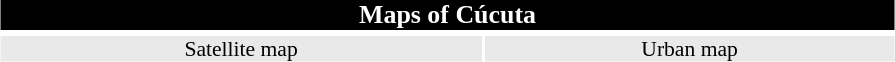<table class="toc" cellpadding="0" cellspacing="2"  style="width:600px; float:center; margin:0.5em 0.5em 0.5em 1em; padding:0.5e text-align:left; clear:all; margin-left:3px; font-size:90%;">
<tr>
<td colspan="4"  style="text-align:center; background:#black; color:white; font-size:120%; background-color:black;"><strong>Maps of Cúcuta</strong></td>
</tr>
<tr>
<td style="text-align:center; background:white;"></td>
<td style="text-align:center; background:white;"></td>
</tr>
<tr style="text-align:center; background:#e9e9e9;">
<td>Satellite map</td>
<td>Urban map</td>
</tr>
</table>
